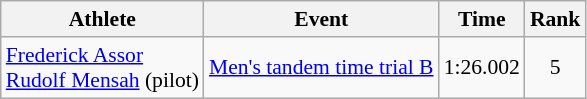<table class="wikitable" style="font-size:90%;">
<tr>
<th>Athlete</th>
<th>Event</th>
<th>Time</th>
<th>Rank</th>
</tr>
<tr align=center>
<td align=left><a href='#'>Frederick Assor</a><br><a href='#'>Rudolf Mensah</a> (pilot)</td>
<td align=left><a href='#'>Men's tandem time trial B</a></td>
<td>1:26.002</td>
<td>5</td>
</tr>
</table>
